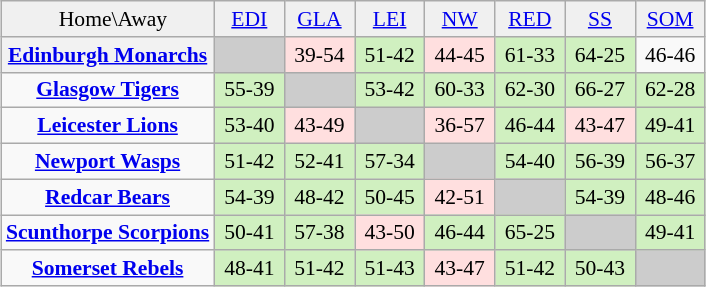<table align="center" cellspacing="0" cellpadding="3" style="background-color: #f9f9f9; margin: 1em auto 1em auto; font-size: 90%; text-align: center" class="wikitable">
<tr style="background:#F0F0F0;">
<td align="centre">  Home\Away</td>
<td width=40px><a href='#'>EDI</a></td>
<td width=40px><a href='#'>GLA</a></td>
<td width=40px><a href='#'>LEI</a></td>
<td width=40px><a href='#'>NW</a></td>
<td width=40px><a href='#'>RED</a></td>
<td width=40px><a href='#'>SS</a></td>
<td width=40px><a href='#'>SOM</a></td>
</tr>
<tr>
<th><a href='#'>Edinburgh Monarchs</a></th>
<td style="background:#CCCCCC"></td>
<td style="background:#FFDFDF">39-54</td>
<td style="background:#D0F0C0">51-42</td>
<td style="background:#FFDFDF">44-45</td>
<td style="background:#D0F0C0">61-33</td>
<td style="background:#D0F0C0">64-25</td>
<td>46-46</td>
</tr>
<tr>
<td><strong><a href='#'>Glasgow Tigers</a></strong></td>
<td style="background:#D0F0C0">55-39</td>
<td style="background:#CCCCCC"></td>
<td style="background:#D0F0C0">53-42</td>
<td style="background:#D0F0C0">60-33</td>
<td style="background:#D0F0C0">62-30</td>
<td style="background:#D0F0C0">66-27</td>
<td style="background:#D0F0C0">62-28</td>
</tr>
<tr>
<td><strong><a href='#'>Leicester Lions</a></strong></td>
<td style="background:#D0F0C0">53-40</td>
<td style="background:#FFDFDF">43-49</td>
<td style="background:#CCCCCC"></td>
<td style="background:#FFDFDF">36-57</td>
<td style="background:#D0F0C0">46-44</td>
<td style="background:#FFDFDF">43-47</td>
<td style="background:#D0F0C0">49-41</td>
</tr>
<tr>
<td><strong><a href='#'>Newport Wasps</a></strong></td>
<td style="background:#D0F0C0">51-42</td>
<td style="background:#D0F0C0">52-41</td>
<td style="background:#D0F0C0">57-34</td>
<td style="background:#CCCCCC"></td>
<td style="background:#D0F0C0">54-40</td>
<td style="background:#D0F0C0">56-39</td>
<td style="background:#D0F0C0">56-37</td>
</tr>
<tr>
<td><strong><a href='#'>Redcar Bears</a></strong></td>
<td style="background:#D0F0C0">54-39</td>
<td style="background:#D0F0C0">48-42</td>
<td style="background:#D0F0C0">50-45</td>
<td style="background:#FFDFDF">42-51</td>
<td style="background:#CCCCCC"></td>
<td style="background:#D0F0C0">54-39</td>
<td style="background:#D0F0C0">48-46</td>
</tr>
<tr>
<td><strong><a href='#'>Scunthorpe Scorpions</a></strong></td>
<td style="background:#D0F0C0">50-41</td>
<td style="background:#D0F0C0">57-38</td>
<td style="background:#FFDFDF">43-50</td>
<td style="background:#D0F0C0">46-44</td>
<td style="background:#D0F0C0">65-25</td>
<td style="background:#CCCCCC"></td>
<td style="background:#D0F0C0">49-41</td>
</tr>
<tr>
<td><strong><a href='#'>Somerset Rebels</a></strong></td>
<td style="background:#D0F0C0">48-41</td>
<td style="background:#D0F0C0">51-42</td>
<td style="background:#D0F0C0">51-43</td>
<td style="background:#FFDFDF">43-47</td>
<td style="background:#D0F0C0">51-42</td>
<td style="background:#D0F0C0">50-43</td>
<td style="background:#CCCCCC"></td>
</tr>
</table>
